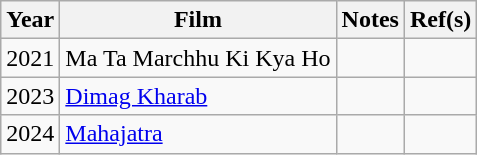<table class="wikitable">
<tr>
<th>Year</th>
<th>Film</th>
<th>Notes</th>
<th>Ref(s)</th>
</tr>
<tr>
<td>2021</td>
<td>Ma Ta Marchhu Ki Kya Ho</td>
<td></td>
<td></td>
</tr>
<tr>
<td>2023</td>
<td><a href='#'>Dimag Kharab</a></td>
<td></td>
<td></td>
</tr>
<tr>
<td>2024</td>
<td><a href='#'>Mahajatra</a></td>
<td></td>
<td></td>
</tr>
</table>
